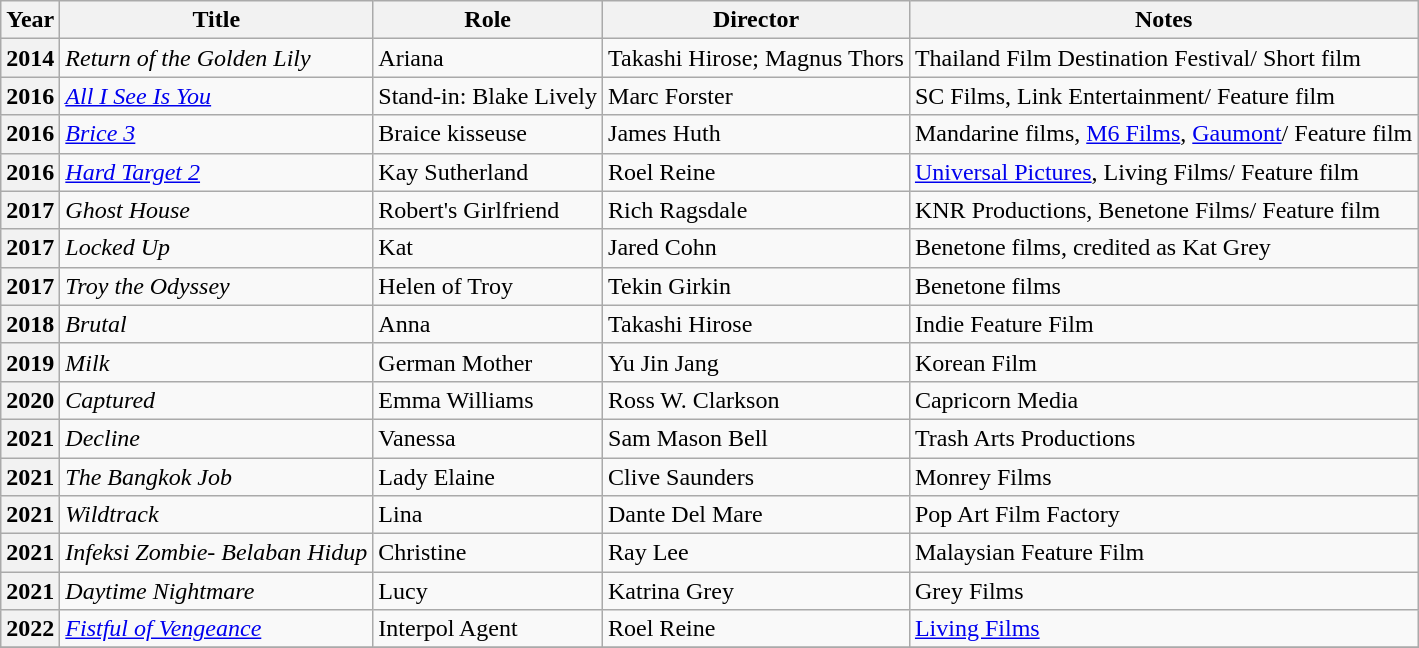<table class="wikitable sortable plainrowheaders">
<tr>
<th scope="col">Year</th>
<th scope="col" class="unsortable">Title</th>
<th scope="col" class="unsortable">Role</th>
<th scope="col" class="unsortable">Director</th>
<th scope="col" class="unsortable">Notes</th>
</tr>
<tr>
<th scope="row">2014</th>
<td><em>Return of the Golden Lily</em></td>
<td>Ariana</td>
<td>Takashi Hirose; Magnus Thors</td>
<td>Thailand Film Destination Festival/ Short film</td>
</tr>
<tr>
<th scope="row">2016</th>
<td><em><a href='#'>All I See Is You</a></em></td>
<td>Stand-in: Blake Lively</td>
<td>Marc Forster</td>
<td>SC Films, Link Entertainment/ Feature film</td>
</tr>
<tr>
<th scope="row">2016</th>
<td><em><a href='#'>Brice 3</a></em></td>
<td>Braice kisseuse</td>
<td>James Huth</td>
<td>Mandarine films, <a href='#'>M6 Films</a>, <a href='#'>Gaumont</a>/ Feature film</td>
</tr>
<tr>
<th scope="row">2016</th>
<td><em><a href='#'>Hard Target 2</a></em></td>
<td>Kay Sutherland</td>
<td>Roel Reine</td>
<td><a href='#'>Universal Pictures</a>, Living Films/ Feature film</td>
</tr>
<tr>
<th scope="row">2017</th>
<td><em>Ghost House</em></td>
<td>Robert's Girlfriend</td>
<td>Rich Ragsdale</td>
<td>KNR Productions, Benetone Films/ Feature film</td>
</tr>
<tr>
<th scope="row">2017</th>
<td><em>Locked Up</em></td>
<td>Kat</td>
<td>Jared Cohn</td>
<td>Benetone films, credited as Kat Grey</td>
</tr>
<tr>
<th scope="row">2017</th>
<td><em>Troy the Odyssey</em></td>
<td>Helen of Troy</td>
<td>Tekin Girkin</td>
<td>Benetone films</td>
</tr>
<tr>
<th scope="row">2018</th>
<td><em>Brutal</em></td>
<td>Anna</td>
<td>Takashi Hirose</td>
<td>Indie Feature Film</td>
</tr>
<tr>
<th scope="row">2019</th>
<td><em>Milk</em></td>
<td>German Mother</td>
<td>Yu Jin Jang</td>
<td>Korean Film</td>
</tr>
<tr>
<th scope="row">2020</th>
<td><em>Captured</em></td>
<td>Emma Williams</td>
<td>Ross W. Clarkson</td>
<td>Capricorn Media</td>
</tr>
<tr>
<th scope="row">2021</th>
<td><em>Decline</em></td>
<td>Vanessa</td>
<td>Sam Mason Bell</td>
<td>Trash Arts Productions</td>
</tr>
<tr>
<th scope="row">2021</th>
<td><em>The Bangkok Job</em></td>
<td>Lady Elaine</td>
<td>Clive Saunders</td>
<td>Monrey Films</td>
</tr>
<tr>
<th scope="row">2021</th>
<td><em>Wildtrack</em></td>
<td>Lina</td>
<td>Dante Del Mare</td>
<td>Pop Art Film Factory</td>
</tr>
<tr>
<th scope="row">2021</th>
<td><em>Infeksi Zombie- Belaban Hidup</em></td>
<td>Christine</td>
<td>Ray Lee</td>
<td>Malaysian Feature Film</td>
</tr>
<tr>
<th scope="row">2021</th>
<td><em>Daytime Nightmare</em></td>
<td>Lucy</td>
<td>Katrina Grey</td>
<td>Grey Films</td>
</tr>
<tr>
<th scope="row">2022</th>
<td><em><a href='#'>Fistful of Vengeance</a></em></td>
<td>Interpol Agent</td>
<td>Roel Reine</td>
<td><a href='#'>Living Films</a></td>
</tr>
<tr>
</tr>
</table>
